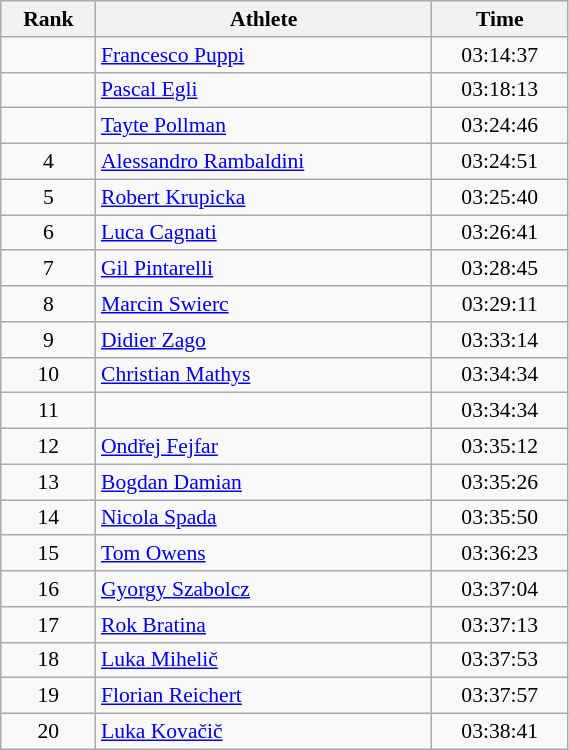<table class="wikitable" width=30% style="font-size:90%; text-align:center;">
<tr>
<th>Rank</th>
<th>Athlete</th>
<th>Time</th>
</tr>
<tr>
<td></td>
<td align=left> <a href='#'>Francesco Puppi</a></td>
<td>03:14:37</td>
</tr>
<tr>
<td></td>
<td align=left> <a href='#'>Pascal Egli</a></td>
<td>03:18:13</td>
</tr>
<tr>
<td></td>
<td align=left> <a href='#'>Tayte Pollman</a></td>
<td>03:24:46</td>
</tr>
<tr>
<td>4</td>
<td align=left> <a href='#'>Alessandro Rambaldini</a></td>
<td>03:24:51</td>
</tr>
<tr>
<td>5</td>
<td align=left> <a href='#'>Robert Krupicka</a></td>
<td>03:25:40</td>
</tr>
<tr>
<td>6</td>
<td align=left> <a href='#'>Luca Cagnati</a></td>
<td>03:26:41</td>
</tr>
<tr>
<td>7</td>
<td align=left> <a href='#'>Gil Pintarelli</a></td>
<td>03:28:45</td>
</tr>
<tr>
<td>8</td>
<td align=left> <a href='#'>Marcin Swierc</a></td>
<td>03:29:11</td>
</tr>
<tr>
<td>9</td>
<td align=left> <a href='#'>Didier Zago</a></td>
<td>03:33:14</td>
</tr>
<tr>
<td>10</td>
<td align=left> <a href='#'>Christian Mathys</a></td>
<td>03:34:34</td>
</tr>
<tr>
<td>11</td>
<td align=left> </td>
<td>03:34:34</td>
</tr>
<tr>
<td>12</td>
<td align=left> <a href='#'>Ondřej Fejfar</a></td>
<td>03:35:12</td>
</tr>
<tr>
<td>13</td>
<td align=left> <a href='#'>Bogdan Damian</a></td>
<td>03:35:26</td>
</tr>
<tr>
<td>14</td>
<td align=left> <a href='#'>Nicola Spada</a></td>
<td>03:35:50</td>
</tr>
<tr>
<td>15</td>
<td align=left> <a href='#'>Tom Owens</a></td>
<td>03:36:23</td>
</tr>
<tr>
<td>16</td>
<td align=left> <a href='#'>Gyorgy Szabolcz</a></td>
<td>03:37:04</td>
</tr>
<tr>
<td>17</td>
<td align=left> <a href='#'>Rok Bratina</a></td>
<td>03:37:13</td>
</tr>
<tr>
<td>18</td>
<td align=left> <a href='#'>Luka Mihelič</a></td>
<td>03:37:53</td>
</tr>
<tr>
<td>19</td>
<td align=left> <a href='#'>Florian Reichert</a></td>
<td>03:37:57</td>
</tr>
<tr>
<td>20</td>
<td align=left> <a href='#'>Luka Kovačič</a></td>
<td>03:38:41</td>
</tr>
</table>
